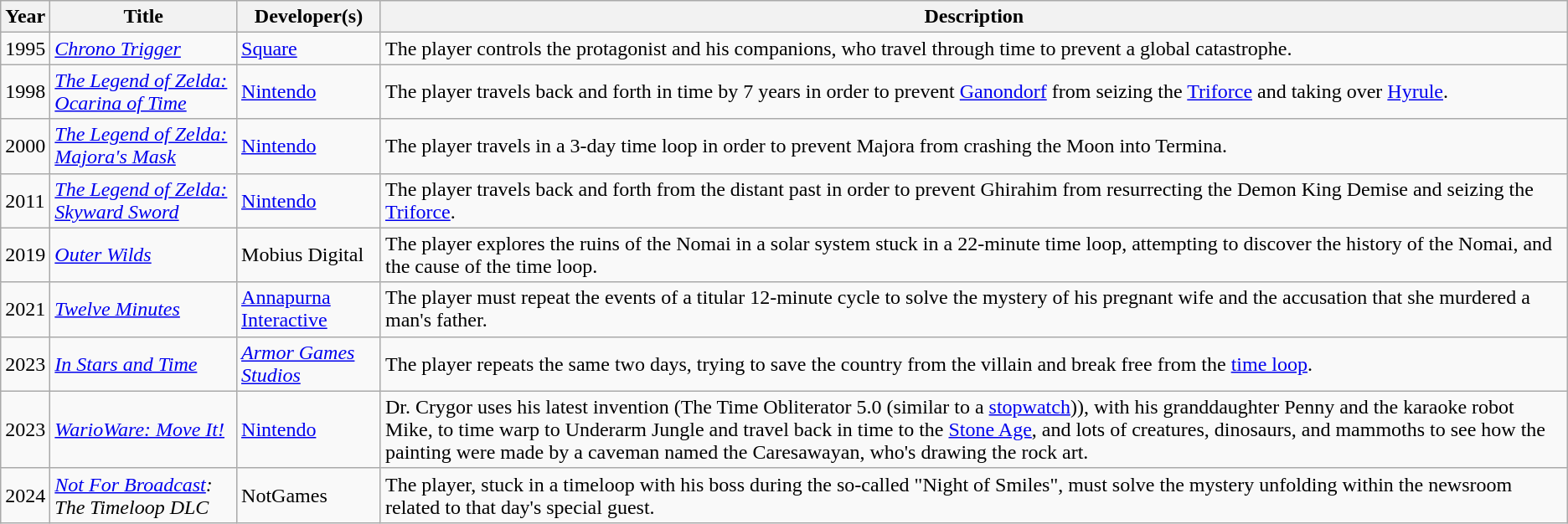<table class="wikitable sortable">
<tr>
<th>Year</th>
<th>Title</th>
<th>Developer(s)</th>
<th class="unsortable">Description</th>
</tr>
<tr>
<td>1995</td>
<td><em><a href='#'>Chrono Trigger</a></em></td>
<td><a href='#'>Square</a></td>
<td>The player controls the protagonist and his companions, who travel through time to prevent a global catastrophe.</td>
</tr>
<tr>
<td>1998</td>
<td><em><a href='#'>The Legend of Zelda: Ocarina of Time</a></em></td>
<td><a href='#'>Nintendo</a></td>
<td>The player travels back and forth in time by 7 years in order to prevent <a href='#'>Ganondorf</a> from seizing the <a href='#'>Triforce</a> and taking over <a href='#'>Hyrule</a>.</td>
</tr>
<tr>
<td>2000</td>
<td><em><a href='#'>The Legend of Zelda: Majora's Mask</a></em></td>
<td><a href='#'>Nintendo</a></td>
<td>The player travels in a 3-day time loop in order to prevent Majora from crashing the Moon into Termina.</td>
</tr>
<tr>
<td>2011</td>
<td><em><a href='#'>The Legend of Zelda: Skyward Sword</a></em></td>
<td><a href='#'>Nintendo</a></td>
<td>The player travels back and forth from the distant past in order to prevent Ghirahim from resurrecting the Demon King Demise and seizing the <a href='#'>Triforce</a>.</td>
</tr>
<tr>
<td>2019</td>
<td><em><a href='#'>Outer Wilds</a></em></td>
<td>Mobius Digital</td>
<td>The player explores the ruins of the Nomai in a solar system stuck in a 22-minute time loop, attempting to discover the history of the Nomai, and the cause of the time loop.</td>
</tr>
<tr>
<td>2021</td>
<td><em><a href='#'>Twelve Minutes</a></em></td>
<td><a href='#'>Annapurna Interactive</a></td>
<td>The player must repeat the events of a titular 12-minute cycle to solve the mystery of his pregnant wife and the accusation that she murdered a man's father.</td>
</tr>
<tr>
<td>2023</td>
<td><em><a href='#'>In Stars and Time</a></em></td>
<td><em><a href='#'>Armor Games Studios</a></em></td>
<td>The player repeats the same two days, trying to save the country from the villain and break free from the <a href='#'>time loop</a>.</td>
</tr>
<tr>
<td>2023</td>
<td><em><a href='#'>WarioWare: Move It!</a></em></td>
<td><a href='#'>Nintendo</a></td>
<td>Dr. Crygor uses his latest invention (The Time Obliterator 5.0 (similar to a <a href='#'>stopwatch</a>)), with his granddaughter Penny and the karaoke robot Mike, to time warp to Underarm Jungle and travel back in time to the <a href='#'>Stone Age</a>, and lots of creatures, dinosaurs, and mammoths to see how the painting were made by a caveman named the Caresawayan, who's drawing the rock art.</td>
</tr>
<tr>
<td>2024</td>
<td><em><a href='#'>Not For Broadcast</a>: The Timeloop DLC</em></td>
<td>NotGames</td>
<td>The player, stuck in a timeloop with his boss during the so-called "Night of Smiles", must solve the mystery unfolding within the newsroom related to that day's special guest.</td>
</tr>
</table>
